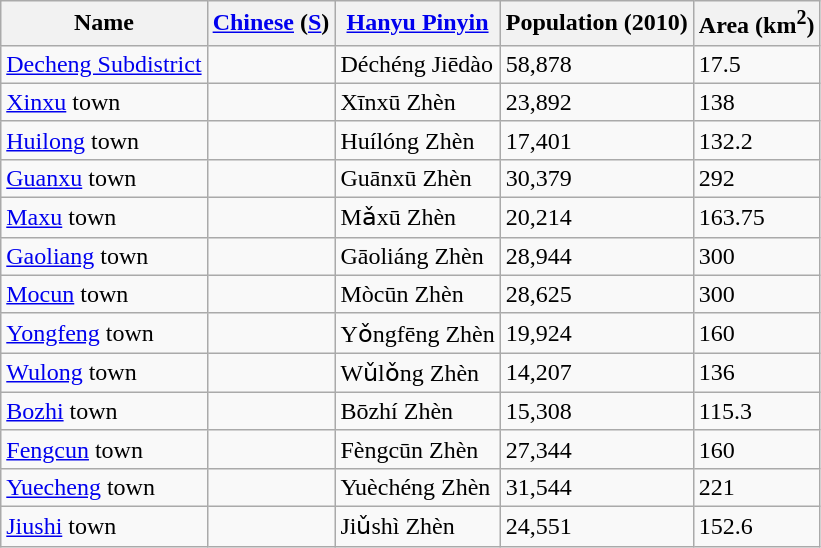<table class="wikitable">
<tr>
<th>Name</th>
<th><a href='#'>Chinese</a> (<a href='#'>S</a>)</th>
<th><a href='#'>Hanyu Pinyin</a></th>
<th>Population (2010)</th>
<th>Area (km<sup>2</sup>)</th>
</tr>
<tr>
<td><a href='#'>Decheng Subdistrict</a></td>
<td></td>
<td>Déchéng Jiēdào</td>
<td>58,878</td>
<td>17.5</td>
</tr>
<tr>
<td><a href='#'>Xinxu</a> town</td>
<td></td>
<td>Xīnxū Zhèn</td>
<td>23,892</td>
<td>138</td>
</tr>
<tr>
<td><a href='#'>Huilong</a> town</td>
<td></td>
<td>Huílóng Zhèn</td>
<td>17,401</td>
<td>132.2</td>
</tr>
<tr>
<td><a href='#'>Guanxu</a> town</td>
<td></td>
<td>Guānxū Zhèn</td>
<td>30,379</td>
<td>292</td>
</tr>
<tr>
<td><a href='#'>Maxu</a> town</td>
<td></td>
<td>Mǎxū Zhèn</td>
<td>20,214</td>
<td>163.75</td>
</tr>
<tr>
<td><a href='#'>Gaoliang</a> town</td>
<td></td>
<td>Gāoliáng Zhèn</td>
<td>28,944</td>
<td>300</td>
</tr>
<tr>
<td><a href='#'>Mocun</a> town</td>
<td></td>
<td>Mòcūn Zhèn</td>
<td>28,625</td>
<td>300</td>
</tr>
<tr>
<td><a href='#'>Yongfeng</a> town</td>
<td></td>
<td>Yǒngfēng Zhèn</td>
<td>19,924</td>
<td>160</td>
</tr>
<tr>
<td><a href='#'>Wulong</a> town</td>
<td></td>
<td>Wǔlǒng Zhèn</td>
<td>14,207</td>
<td>136</td>
</tr>
<tr>
<td><a href='#'>Bozhi</a> town</td>
<td></td>
<td>Bōzhí Zhèn</td>
<td>15,308</td>
<td>115.3</td>
</tr>
<tr>
<td><a href='#'>Fengcun</a> town</td>
<td></td>
<td>Fèngcūn Zhèn</td>
<td>27,344</td>
<td>160</td>
</tr>
<tr>
<td><a href='#'>Yuecheng</a> town</td>
<td></td>
<td>Yuèchéng Zhèn</td>
<td>31,544</td>
<td>221</td>
</tr>
<tr>
<td><a href='#'>Jiushi</a> town</td>
<td></td>
<td>Jiǔshì Zhèn</td>
<td>24,551</td>
<td>152.6</td>
</tr>
</table>
